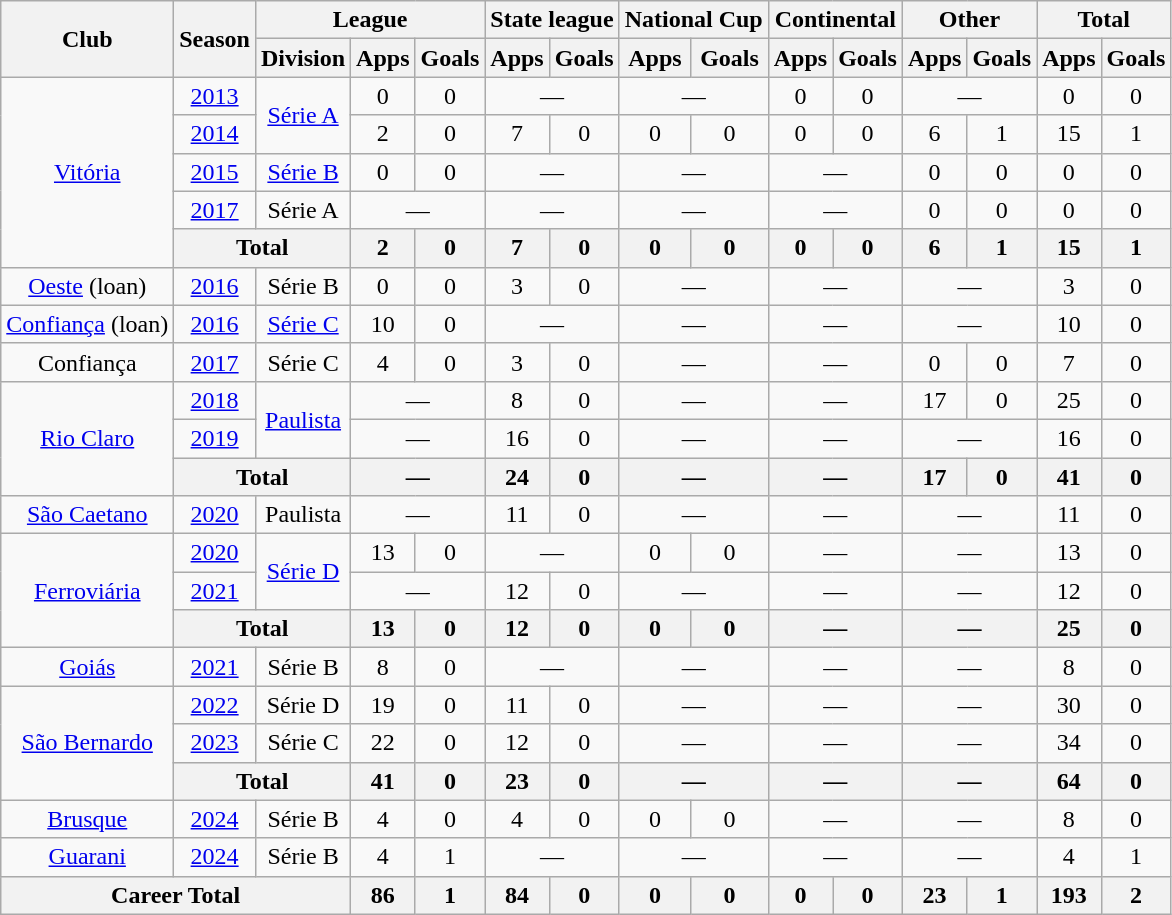<table class="wikitable" style="text-align: center">
<tr>
<th rowspan="2">Club</th>
<th rowspan="2">Season</th>
<th colspan="3">League</th>
<th colspan="2">State league</th>
<th colspan="2">National Cup</th>
<th colspan="2">Continental</th>
<th colspan="2">Other</th>
<th colspan="2">Total</th>
</tr>
<tr>
<th>Division</th>
<th>Apps</th>
<th>Goals</th>
<th>Apps</th>
<th>Goals</th>
<th>Apps</th>
<th>Goals</th>
<th>Apps</th>
<th>Goals</th>
<th>Apps</th>
<th>Goals</th>
<th>Apps</th>
<th>Goals</th>
</tr>
<tr>
<td rowspan="5"><a href='#'>Vitória</a></td>
<td><a href='#'>2013</a></td>
<td rowspan="2"><a href='#'>Série A</a></td>
<td>0</td>
<td>0</td>
<td colspan="2">—</td>
<td colspan="2">—</td>
<td>0</td>
<td>0</td>
<td colspan="2">—</td>
<td>0</td>
<td>0</td>
</tr>
<tr>
<td><a href='#'>2014</a></td>
<td>2</td>
<td>0</td>
<td>7</td>
<td>0</td>
<td>0</td>
<td>0</td>
<td>0</td>
<td>0</td>
<td>6</td>
<td>1</td>
<td>15</td>
<td>1</td>
</tr>
<tr>
<td><a href='#'>2015</a></td>
<td><a href='#'>Série B</a></td>
<td>0</td>
<td>0</td>
<td colspan="2">—</td>
<td colspan="2">—</td>
<td colspan="2">—</td>
<td>0</td>
<td>0</td>
<td>0</td>
<td>0</td>
</tr>
<tr>
<td><a href='#'>2017</a></td>
<td>Série A</td>
<td colspan="2">—</td>
<td colspan="2">—</td>
<td colspan="2">—</td>
<td colspan="2">—</td>
<td>0</td>
<td>0</td>
<td>0</td>
<td>0</td>
</tr>
<tr>
<th colspan="2">Total</th>
<th>2</th>
<th>0</th>
<th>7</th>
<th>0</th>
<th>0</th>
<th>0</th>
<th>0</th>
<th>0</th>
<th>6</th>
<th>1</th>
<th>15</th>
<th>1</th>
</tr>
<tr>
<td><a href='#'>Oeste</a> (loan)</td>
<td><a href='#'>2016</a></td>
<td>Série B</td>
<td>0</td>
<td>0</td>
<td>3</td>
<td>0</td>
<td colspan="2">—</td>
<td colspan="2">—</td>
<td colspan="2">—</td>
<td>3</td>
<td>0</td>
</tr>
<tr>
<td><a href='#'>Confiança</a> (loan)</td>
<td><a href='#'>2016</a></td>
<td><a href='#'>Série C</a></td>
<td>10</td>
<td>0</td>
<td colspan="2">—</td>
<td colspan="2">—</td>
<td colspan="2">—</td>
<td colspan="2">—</td>
<td>10</td>
<td>0</td>
</tr>
<tr>
<td>Confiança</td>
<td><a href='#'>2017</a></td>
<td>Série C</td>
<td>4</td>
<td>0</td>
<td>3</td>
<td>0</td>
<td colspan="2">—</td>
<td colspan="2">—</td>
<td>0</td>
<td>0</td>
<td>7</td>
<td>0</td>
</tr>
<tr>
<td rowspan="3"><a href='#'>Rio Claro</a></td>
<td><a href='#'>2018</a></td>
<td rowspan="2"><a href='#'>Paulista</a></td>
<td colspan="2">—</td>
<td>8</td>
<td>0</td>
<td colspan="2">—</td>
<td colspan="2">—</td>
<td>17</td>
<td>0</td>
<td>25</td>
<td>0</td>
</tr>
<tr>
<td><a href='#'>2019</a></td>
<td colspan="2">—</td>
<td>16</td>
<td>0</td>
<td colspan="2">—</td>
<td colspan="2">—</td>
<td colspan="2">—</td>
<td>16</td>
<td>0</td>
</tr>
<tr>
<th colspan="2">Total</th>
<th colspan="2">—</th>
<th>24</th>
<th>0</th>
<th colspan="2">—</th>
<th colspan="2">—</th>
<th>17</th>
<th>0</th>
<th>41</th>
<th>0</th>
</tr>
<tr>
<td><a href='#'>São Caetano</a></td>
<td><a href='#'>2020</a></td>
<td>Paulista</td>
<td colspan="2">—</td>
<td>11</td>
<td>0</td>
<td colspan="2">—</td>
<td colspan="2">—</td>
<td colspan="2">—</td>
<td>11</td>
<td>0</td>
</tr>
<tr>
<td rowspan="3"><a href='#'>Ferroviária</a></td>
<td><a href='#'>2020</a></td>
<td rowspan="2"><a href='#'>Série D</a></td>
<td>13</td>
<td>0</td>
<td colspan="2">—</td>
<td>0</td>
<td>0</td>
<td colspan="2">—</td>
<td colspan="2">—</td>
<td>13</td>
<td>0</td>
</tr>
<tr>
<td><a href='#'>2021</a></td>
<td colspan="2">—</td>
<td>12</td>
<td>0</td>
<td colspan="2">—</td>
<td colspan="2">—</td>
<td colspan="2">—</td>
<td>12</td>
<td>0</td>
</tr>
<tr>
<th colspan="2">Total</th>
<th>13</th>
<th>0</th>
<th>12</th>
<th>0</th>
<th>0</th>
<th>0</th>
<th colspan="2">—</th>
<th colspan="2">—</th>
<th>25</th>
<th>0</th>
</tr>
<tr>
<td><a href='#'>Goiás</a></td>
<td><a href='#'>2021</a></td>
<td>Série B</td>
<td>8</td>
<td>0</td>
<td colspan="2">—</td>
<td colspan="2">—</td>
<td colspan="2">—</td>
<td colspan="2">—</td>
<td>8</td>
<td>0</td>
</tr>
<tr>
<td rowspan="3"><a href='#'>São Bernardo</a></td>
<td><a href='#'>2022</a></td>
<td>Série D</td>
<td>19</td>
<td>0</td>
<td>11</td>
<td>0</td>
<td colspan="2">—</td>
<td colspan="2">—</td>
<td colspan="2">—</td>
<td>30</td>
<td>0</td>
</tr>
<tr>
<td><a href='#'>2023</a></td>
<td>Série C</td>
<td>22</td>
<td>0</td>
<td>12</td>
<td>0</td>
<td colspan="2">—</td>
<td colspan="2">—</td>
<td colspan="2">—</td>
<td>34</td>
<td>0</td>
</tr>
<tr>
<th colspan="2">Total</th>
<th>41</th>
<th>0</th>
<th>23</th>
<th>0</th>
<th colspan="2">—</th>
<th colspan="2">—</th>
<th colspan="2">—</th>
<th>64</th>
<th>0</th>
</tr>
<tr>
<td><a href='#'>Brusque</a></td>
<td><a href='#'>2024</a></td>
<td>Série B</td>
<td>4</td>
<td>0</td>
<td>4</td>
<td>0</td>
<td>0</td>
<td>0</td>
<td colspan="2">—</td>
<td colspan="2">—</td>
<td>8</td>
<td>0</td>
</tr>
<tr>
<td><a href='#'>Guarani</a></td>
<td><a href='#'>2024</a></td>
<td>Série B</td>
<td>4</td>
<td>1</td>
<td colspan="2">—</td>
<td colspan="2">—</td>
<td colspan="2">—</td>
<td colspan="2">—</td>
<td>4</td>
<td>1</td>
</tr>
<tr>
<th colspan="3">Career Total</th>
<th>86</th>
<th>1</th>
<th>84</th>
<th>0</th>
<th>0</th>
<th>0</th>
<th>0</th>
<th>0</th>
<th>23</th>
<th>1</th>
<th>193</th>
<th>2</th>
</tr>
</table>
